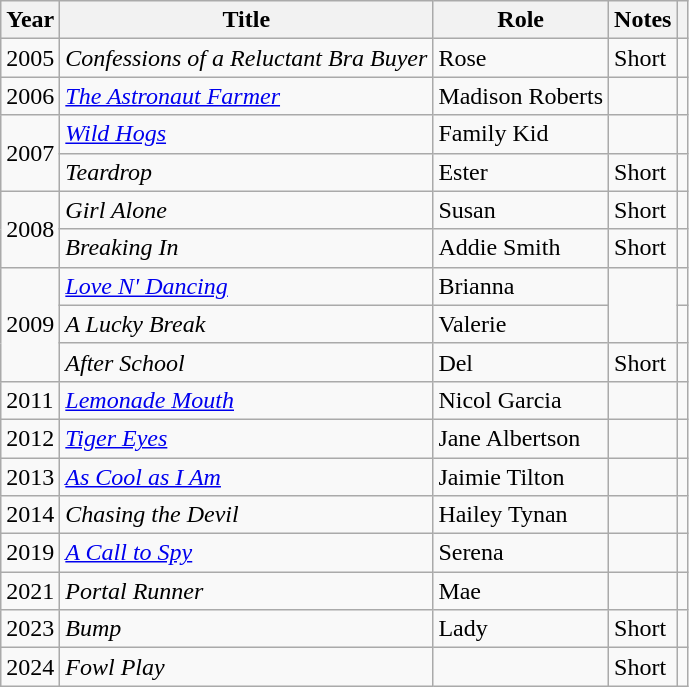<table class="wikitable">
<tr>
<th>Year</th>
<th>Title</th>
<th>Role</th>
<th class="unsortable">Notes</th>
<th class="unsortable"></th>
</tr>
<tr>
<td>2005</td>
<td><em>Confessions of a Reluctant Bra Buyer</em></td>
<td>Rose</td>
<td>Short</td>
<td></td>
</tr>
<tr>
<td>2006</td>
<td><em><a href='#'>The Astronaut Farmer</a></em></td>
<td>Madison Roberts</td>
<td></td>
<td></td>
</tr>
<tr>
<td rowspan="2">2007</td>
<td><em><a href='#'>Wild Hogs</a></em></td>
<td>Family Kid</td>
<td></td>
<td></td>
</tr>
<tr>
<td><em>Teardrop</em></td>
<td>Ester</td>
<td>Short</td>
<td></td>
</tr>
<tr>
<td rowspan="2">2008</td>
<td><em>Girl Alone</em></td>
<td>Susan</td>
<td>Short</td>
<td></td>
</tr>
<tr>
<td><em>Breaking In</em></td>
<td>Addie Smith</td>
<td>Short</td>
<td></td>
</tr>
<tr>
<td rowspan="3">2009</td>
<td><em><a href='#'>Love N' Dancing</a></em></td>
<td>Brianna</td>
<td rowspan="2"></td>
<td></td>
</tr>
<tr>
<td><em>A Lucky Break</em></td>
<td>Valerie</td>
<td></td>
</tr>
<tr>
<td><em>After School</em></td>
<td>Del</td>
<td>Short</td>
</tr>
<tr>
<td>2011</td>
<td><em><a href='#'>Lemonade Mouth</a></em></td>
<td>Nicol Garcia</td>
<td></td>
<td></td>
</tr>
<tr>
<td>2012</td>
<td><em><a href='#'>Tiger Eyes</a></em></td>
<td>Jane Albertson</td>
<td></td>
<td></td>
</tr>
<tr>
<td>2013</td>
<td><em><a href='#'>As Cool as I Am</a></em></td>
<td>Jaimie Tilton</td>
<td></td>
<td></td>
</tr>
<tr>
<td>2014</td>
<td><em>Chasing the Devil</em></td>
<td>Hailey Tynan</td>
<td></td>
<td></td>
</tr>
<tr>
<td>2019</td>
<td><em><a href='#'>A Call to Spy</a></em></td>
<td>Serena</td>
<td></td>
<td></td>
</tr>
<tr>
<td>2021</td>
<td><em>Portal Runner</em></td>
<td>Mae</td>
<td></td>
<td></td>
</tr>
<tr>
<td>2023</td>
<td><em>Bump</em></td>
<td>Lady</td>
<td>Short</td>
<td></td>
</tr>
<tr>
<td>2024</td>
<td><em>Fowl Play</em></td>
<td></td>
<td>Short</td>
<td></td>
</tr>
</table>
